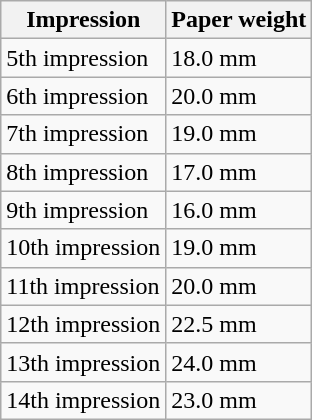<table class="wikitable">
<tr>
<th>Impression</th>
<th>Paper weight</th>
</tr>
<tr>
<td>5th impression</td>
<td>18.0 mm</td>
</tr>
<tr>
<td>6th impression</td>
<td>20.0 mm</td>
</tr>
<tr>
<td>7th impression</td>
<td>19.0 mm</td>
</tr>
<tr>
<td>8th impression</td>
<td>17.0 mm</td>
</tr>
<tr>
<td>9th impression</td>
<td>16.0 mm</td>
</tr>
<tr>
<td>10th impression</td>
<td>19.0 mm</td>
</tr>
<tr>
<td>11th impression</td>
<td>20.0 mm</td>
</tr>
<tr>
<td>12th impression</td>
<td>22.5 mm</td>
</tr>
<tr>
<td>13th impression</td>
<td>24.0 mm</td>
</tr>
<tr>
<td>14th impression</td>
<td>23.0 mm</td>
</tr>
</table>
